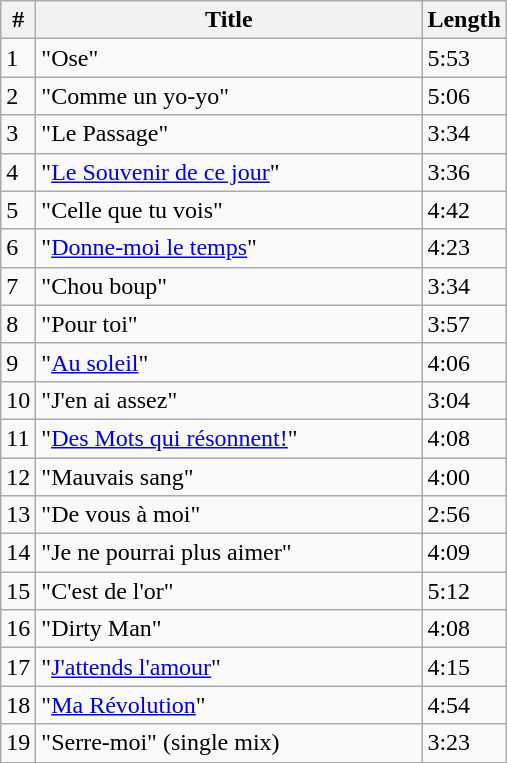<table class="wikitable">
<tr>
<th>#</th>
<th width="250">Title</th>
<th>Length</th>
</tr>
<tr>
<td>1</td>
<td>"Ose"</td>
<td>5:53</td>
</tr>
<tr>
<td>2</td>
<td>"Comme un yo-yo"</td>
<td>5:06</td>
</tr>
<tr>
<td>3</td>
<td>"Le Passage"</td>
<td>3:34</td>
</tr>
<tr>
<td>4</td>
<td>"<a href='#'>Le Souvenir de ce jour</a>"</td>
<td>3:36</td>
</tr>
<tr>
<td>5</td>
<td>"Celle que tu vois"</td>
<td>4:42</td>
</tr>
<tr>
<td>6</td>
<td>"<a href='#'>Donne-moi le temps</a>"</td>
<td>4:23</td>
</tr>
<tr>
<td>7</td>
<td>"Chou boup"</td>
<td>3:34</td>
</tr>
<tr>
<td>8</td>
<td>"Pour toi"</td>
<td>3:57</td>
</tr>
<tr>
<td>9</td>
<td>"<a href='#'>Au soleil</a>"</td>
<td>4:06</td>
</tr>
<tr>
<td>10</td>
<td>"J'en ai assez"</td>
<td>3:04</td>
</tr>
<tr>
<td>11</td>
<td>"<a href='#'>Des Mots qui résonnent!</a>"</td>
<td>4:08</td>
</tr>
<tr>
<td>12</td>
<td>"Mauvais sang"</td>
<td>4:00</td>
</tr>
<tr>
<td>13</td>
<td>"De vous à moi"</td>
<td>2:56</td>
</tr>
<tr>
<td>14</td>
<td>"Je ne pourrai plus aimer"</td>
<td>4:09</td>
</tr>
<tr>
<td>15</td>
<td>"C'est de l'or"</td>
<td>5:12</td>
</tr>
<tr>
<td>16</td>
<td>"Dirty Man"</td>
<td>4:08</td>
</tr>
<tr>
<td>17</td>
<td>"<a href='#'>J'attends l'amour</a>"</td>
<td>4:15</td>
</tr>
<tr>
<td>18</td>
<td>"<a href='#'>Ma Révolution</a>"</td>
<td>4:54</td>
</tr>
<tr>
<td>19</td>
<td>"Serre-moi" (single mix)</td>
<td>3:23</td>
</tr>
<tr>
</tr>
</table>
